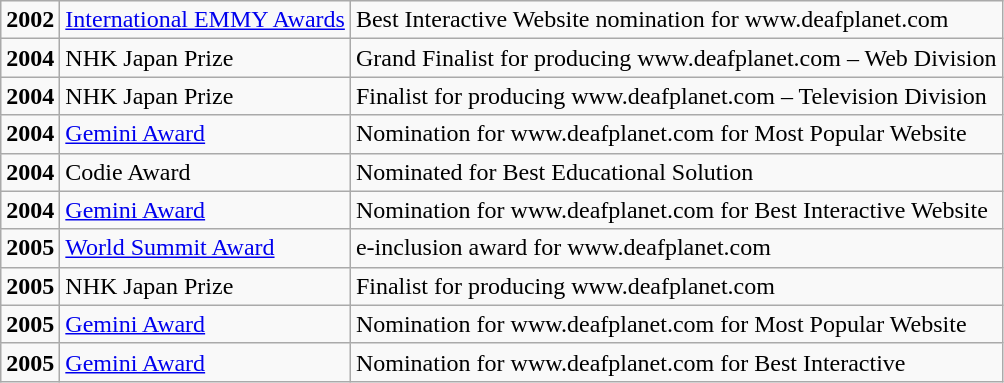<table class="wikitable">
<tr>
<td><strong>2002</strong></td>
<td><a href='#'>International EMMY Awards</a></td>
<td>Best Interactive Website nomination for www.deafplanet.com</td>
</tr>
<tr>
<td><strong>2004</strong></td>
<td>NHK Japan Prize</td>
<td>Grand Finalist for producing www.deafplanet.com – Web Division</td>
</tr>
<tr>
<td><strong>2004</strong></td>
<td>NHK Japan Prize</td>
<td>Finalist for producing www.deafplanet.com – Television Division</td>
</tr>
<tr>
<td><strong>2004</strong></td>
<td><a href='#'>Gemini Award</a></td>
<td>Nomination for www.deafplanet.com for Most Popular Website</td>
</tr>
<tr>
<td><strong>2004</strong></td>
<td>Codie Award</td>
<td>Nominated for Best Educational Solution</td>
</tr>
<tr>
<td><strong>2004</strong></td>
<td><a href='#'>Gemini Award</a></td>
<td>Nomination for www.deafplanet.com for Best Interactive Website</td>
</tr>
<tr>
<td><strong>2005</strong></td>
<td><a href='#'>World Summit Award</a></td>
<td>e-inclusion award for www.deafplanet.com</td>
</tr>
<tr>
<td><strong>2005</strong></td>
<td>NHK Japan Prize</td>
<td>Finalist for producing www.deafplanet.com</td>
</tr>
<tr>
<td><strong>2005</strong></td>
<td><a href='#'>Gemini Award</a></td>
<td>Nomination for www.deafplanet.com for Most Popular Website</td>
</tr>
<tr>
<td><strong>2005</strong></td>
<td><a href='#'>Gemini Award</a></td>
<td>Nomination for www.deafplanet.com for Best Interactive</td>
</tr>
</table>
